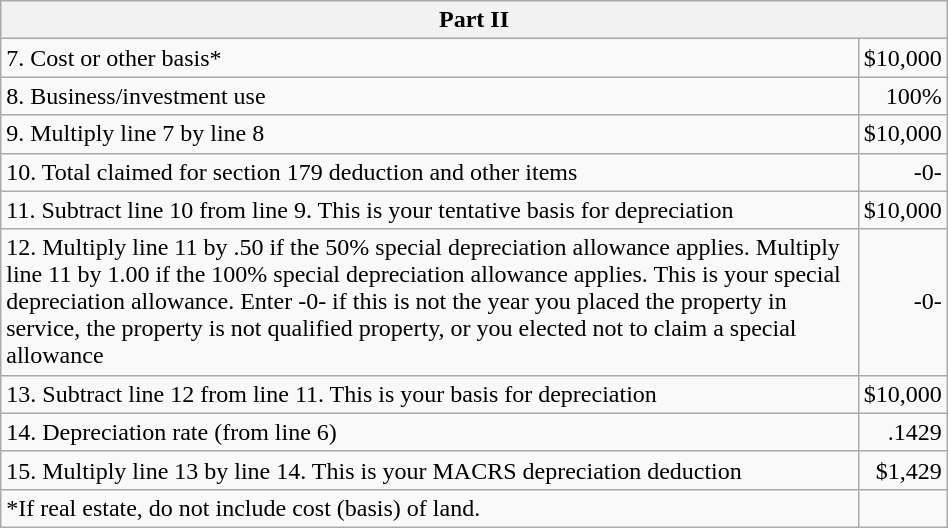<table class="wikitable" style="width: 50%">
<tr>
<th colspan="2">Part II</th>
</tr>
<tr>
<td>7. Cost or other basis*</td>
<td align="right">$10,000</td>
</tr>
<tr>
<td>8. Business/investment use</td>
<td align="right">100%</td>
</tr>
<tr>
<td>9. Multiply line 7 by line 8</td>
<td align="right">$10,000</td>
</tr>
<tr>
<td>10. Total claimed for section 179 deduction and other items</td>
<td align="right">-0-</td>
</tr>
<tr>
<td>11. Subtract line 10 from line 9. This is your tentative basis for depreciation</td>
<td align="right">$10,000</td>
</tr>
<tr>
<td>12. Multiply line 11 by .50 if the 50% special depreciation allowance applies. Multiply line 11 by 1.00 if the 100% special depreciation allowance applies. This is your special depreciation allowance. Enter -0- if this is not the year you placed the property in service, the property is not qualified property, or you elected not to claim a special allowance</td>
<td align="right">-0-</td>
</tr>
<tr>
<td>13. Subtract line 12 from line 11. This is your basis for depreciation</td>
<td align="right">$10,000</td>
</tr>
<tr>
<td>14. Depreciation rate (from line 6)</td>
<td align="right">.1429</td>
</tr>
<tr>
<td>15. Multiply line 13 by line 14. This is your MACRS depreciation deduction</td>
<td align="right">$1,429</td>
</tr>
<tr>
<td>*If real estate, do not include cost (basis) of land.</td>
</tr>
</table>
